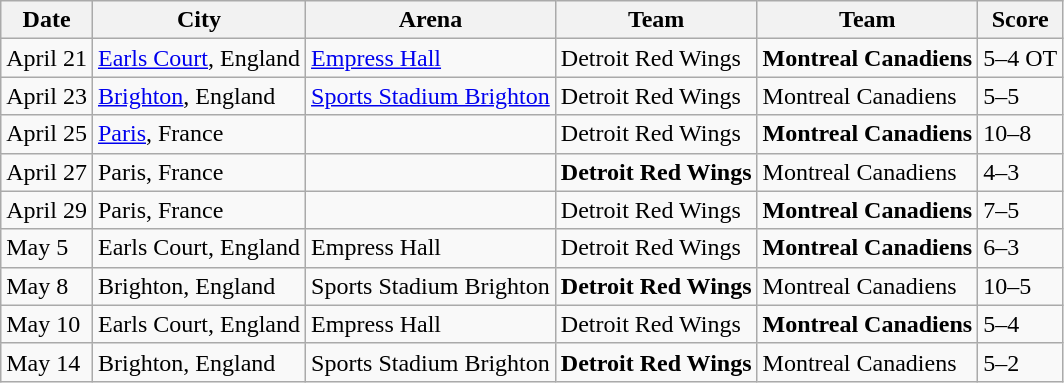<table class="wikitable">
<tr>
<th>Date</th>
<th>City</th>
<th>Arena</th>
<th>Team</th>
<th>Team</th>
<th>Score</th>
</tr>
<tr>
<td>April 21</td>
<td><a href='#'>Earls Court</a>, England</td>
<td><a href='#'>Empress Hall</a></td>
<td>Detroit Red Wings</td>
<td><strong>Montreal Canadiens</strong></td>
<td>5–4 OT</td>
</tr>
<tr>
<td>April 23</td>
<td><a href='#'>Brighton</a>, England</td>
<td><a href='#'>Sports Stadium Brighton</a></td>
<td>Detroit Red Wings</td>
<td>Montreal Canadiens</td>
<td>5–5</td>
</tr>
<tr>
<td>April 25</td>
<td><a href='#'>Paris</a>, France</td>
<td></td>
<td>Detroit Red Wings</td>
<td><strong>Montreal Canadiens</strong></td>
<td>10–8</td>
</tr>
<tr>
<td>April 27</td>
<td>Paris, France</td>
<td></td>
<td><strong>Detroit Red Wings</strong></td>
<td>Montreal Canadiens</td>
<td>4–3</td>
</tr>
<tr>
<td>April 29</td>
<td>Paris, France</td>
<td></td>
<td>Detroit Red Wings</td>
<td><strong>Montreal Canadiens</strong></td>
<td>7–5</td>
</tr>
<tr>
<td>May 5</td>
<td>Earls Court, England</td>
<td>Empress Hall</td>
<td>Detroit Red Wings</td>
<td><strong>Montreal Canadiens</strong></td>
<td>6–3</td>
</tr>
<tr>
<td>May 8</td>
<td>Brighton, England</td>
<td>Sports Stadium Brighton</td>
<td><strong>Detroit Red Wings</strong></td>
<td>Montreal Canadiens</td>
<td>10–5</td>
</tr>
<tr>
<td>May 10</td>
<td>Earls Court, England</td>
<td>Empress Hall</td>
<td>Detroit Red Wings</td>
<td><strong>Montreal Canadiens</strong></td>
<td>5–4</td>
</tr>
<tr>
<td>May 14</td>
<td>Brighton, England</td>
<td>Sports Stadium Brighton</td>
<td><strong>Detroit Red Wings</strong></td>
<td>Montreal Canadiens</td>
<td>5–2</td>
</tr>
</table>
